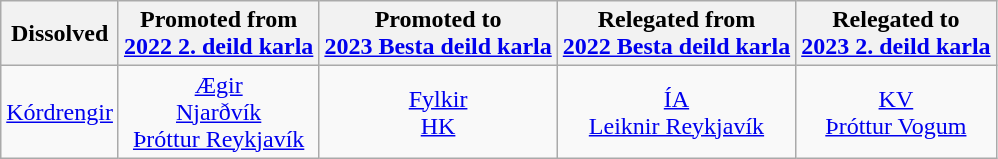<table class="wikitable">
<tr>
<th>Dissolved</th>
<th>Promoted from<br><a href='#'>2022 2. deild karla</a></th>
<th>Promoted to<br><a href='#'>2023 Besta deild karla</a></th>
<th>Relegated from<br><a href='#'>2022 Besta deild karla</a></th>
<th>Relegated to<br><a href='#'>2023 2. deild karla</a></th>
</tr>
<tr>
<td align=center><a href='#'>Kórdrengir</a></td>
<td align=center><a href='#'>Ægir</a><br><a href='#'>Njarðvík</a><br><a href='#'>Þróttur Reykjavík</a></td>
<td align=center><a href='#'>Fylkir</a><br><a href='#'>HK</a></td>
<td align=center><a href='#'>ÍA</a><br><a href='#'>Leiknir Reykjavík</a></td>
<td align=center><a href='#'>KV</a><br><a href='#'>Þróttur Vogum</a></td>
</tr>
</table>
